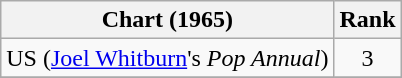<table class="wikitable">
<tr>
<th>Chart (1965)</th>
<th style="text-align:center;">Rank</th>
</tr>
<tr>
<td>US (<a href='#'>Joel Whitburn</a>'s <em>Pop Annual</em>)</td>
<td style="text-align:center;">3</td>
</tr>
<tr>
</tr>
</table>
